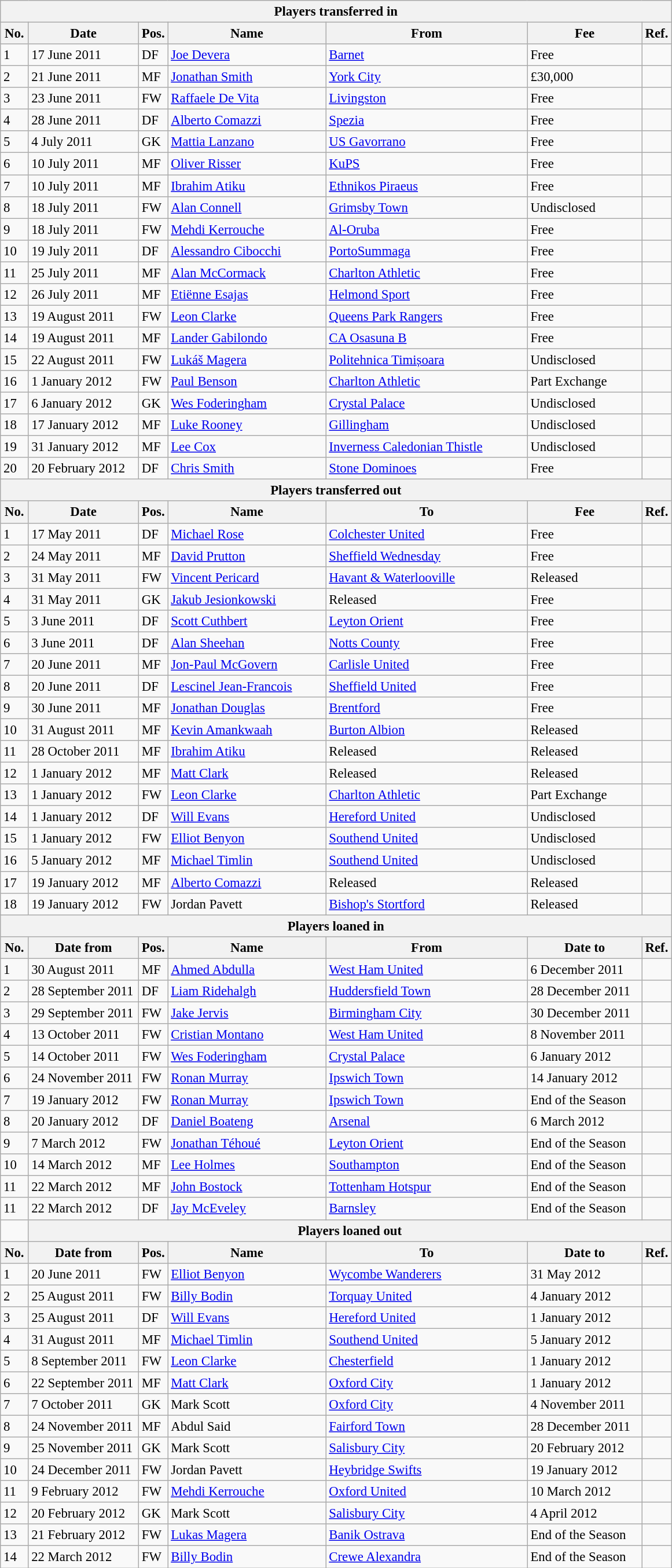<table class="wikitable" style="font-size:95%;">
<tr>
<th colspan="7">Players transferred in</th>
</tr>
<tr>
<th style="width:25px;">No.</th>
<th style="width:120px;">Date</th>
<th style="width:25px;">Pos.</th>
<th style="width:175px;">Name</th>
<th style="width:225px;">From</th>
<th style="width:125px;">Fee</th>
<th style="width:25px;">Ref.</th>
</tr>
<tr>
<td>1</td>
<td>17 June 2011</td>
<td>DF</td>
<td> <a href='#'>Joe Devera</a></td>
<td> <a href='#'>Barnet</a></td>
<td>Free</td>
<td></td>
</tr>
<tr>
<td>2</td>
<td>21 June 2011</td>
<td>MF</td>
<td> <a href='#'>Jonathan Smith</a></td>
<td> <a href='#'>York City</a></td>
<td>£30,000</td>
<td></td>
</tr>
<tr>
<td>3</td>
<td>23 June 2011</td>
<td>FW</td>
<td> <a href='#'>Raffaele De Vita</a></td>
<td> <a href='#'>Livingston</a></td>
<td>Free</td>
<td></td>
</tr>
<tr>
<td>4</td>
<td>28 June 2011</td>
<td>DF</td>
<td> <a href='#'>Alberto Comazzi</a></td>
<td> <a href='#'>Spezia</a></td>
<td>Free</td>
<td></td>
</tr>
<tr>
<td>5</td>
<td>4 July 2011</td>
<td>GK</td>
<td> <a href='#'>Mattia Lanzano</a></td>
<td> <a href='#'>US Gavorrano</a></td>
<td>Free</td>
<td></td>
</tr>
<tr>
<td>6</td>
<td>10 July 2011</td>
<td>MF</td>
<td> <a href='#'>Oliver Risser</a></td>
<td> <a href='#'>KuPS</a></td>
<td>Free</td>
<td></td>
</tr>
<tr>
<td>7</td>
<td>10 July 2011</td>
<td>MF</td>
<td> <a href='#'>Ibrahim Atiku</a></td>
<td> <a href='#'>Ethnikos Piraeus</a></td>
<td>Free</td>
<td></td>
</tr>
<tr>
<td>8</td>
<td>18 July 2011</td>
<td>FW</td>
<td> <a href='#'>Alan Connell</a></td>
<td> <a href='#'>Grimsby Town</a></td>
<td>Undisclosed</td>
<td></td>
</tr>
<tr>
<td>9</td>
<td>18 July 2011</td>
<td>FW</td>
<td> <a href='#'>Mehdi Kerrouche</a></td>
<td> <a href='#'>Al-Oruba</a></td>
<td>Free</td>
<td></td>
</tr>
<tr>
<td>10</td>
<td>19 July 2011</td>
<td>DF</td>
<td> <a href='#'>Alessandro Cibocchi</a></td>
<td> <a href='#'>PortoSummaga</a></td>
<td>Free</td>
<td></td>
</tr>
<tr>
<td>11</td>
<td>25 July 2011</td>
<td>MF</td>
<td> <a href='#'>Alan McCormack</a></td>
<td> <a href='#'>Charlton Athletic</a></td>
<td>Free</td>
<td></td>
</tr>
<tr>
<td>12</td>
<td>26 July 2011</td>
<td>MF</td>
<td> <a href='#'>Etiënne Esajas</a></td>
<td> <a href='#'>Helmond Sport</a></td>
<td>Free</td>
<td></td>
</tr>
<tr>
<td>13</td>
<td>19 August 2011</td>
<td>FW</td>
<td> <a href='#'>Leon Clarke</a></td>
<td> <a href='#'>Queens Park Rangers</a></td>
<td>Free</td>
<td></td>
</tr>
<tr>
<td>14</td>
<td>19 August 2011</td>
<td>MF</td>
<td> <a href='#'>Lander Gabilondo</a></td>
<td> <a href='#'>CA Osasuna B</a></td>
<td>Free</td>
<td></td>
</tr>
<tr>
<td>15</td>
<td>22 August 2011</td>
<td>FW</td>
<td> <a href='#'>Lukáš Magera</a></td>
<td> <a href='#'>Politehnica Timișoara</a></td>
<td>Undisclosed</td>
<td></td>
</tr>
<tr>
<td>16</td>
<td>1 January 2012</td>
<td>FW</td>
<td> <a href='#'>Paul Benson</a></td>
<td> <a href='#'>Charlton Athletic</a></td>
<td>Part Exchange</td>
<td></td>
</tr>
<tr>
<td>17</td>
<td>6 January 2012</td>
<td>GK</td>
<td> <a href='#'>Wes Foderingham</a></td>
<td> <a href='#'>Crystal Palace</a></td>
<td>Undisclosed</td>
<td></td>
</tr>
<tr>
<td>18</td>
<td>17 January 2012</td>
<td>MF</td>
<td> <a href='#'>Luke Rooney</a></td>
<td> <a href='#'>Gillingham</a></td>
<td>Undisclosed</td>
<td></td>
</tr>
<tr>
<td>19</td>
<td>31 January 2012</td>
<td>MF</td>
<td> <a href='#'>Lee Cox</a></td>
<td> <a href='#'>Inverness Caledonian Thistle</a></td>
<td>Undisclosed</td>
<td></td>
</tr>
<tr>
<td>20</td>
<td>20 February 2012</td>
<td>DF</td>
<td> <a href='#'>Chris Smith</a></td>
<td> <a href='#'>Stone Dominoes</a></td>
<td>Free</td>
<td></td>
</tr>
<tr>
<th colspan="7">Players transferred out</th>
</tr>
<tr>
<th>No.</th>
<th>Date</th>
<th>Pos.</th>
<th>Name</th>
<th>To</th>
<th>Fee</th>
<th>Ref.</th>
</tr>
<tr>
<td>1</td>
<td>17 May 2011</td>
<td>DF</td>
<td> <a href='#'>Michael Rose</a></td>
<td> <a href='#'>Colchester United</a></td>
<td>Free</td>
<td></td>
</tr>
<tr>
<td>2</td>
<td>24 May 2011</td>
<td>MF</td>
<td> <a href='#'>David Prutton</a></td>
<td> <a href='#'>Sheffield Wednesday</a></td>
<td>Free</td>
<td></td>
</tr>
<tr>
<td>3</td>
<td>31 May 2011</td>
<td>FW</td>
<td> <a href='#'>Vincent Pericard</a></td>
<td> <a href='#'>Havant & Waterlooville</a></td>
<td>Released</td>
<td></td>
</tr>
<tr>
<td>4</td>
<td>31 May 2011</td>
<td>GK</td>
<td> <a href='#'>Jakub Jesionkowski</a></td>
<td> Released</td>
<td>Free</td>
<td></td>
</tr>
<tr>
<td>5</td>
<td>3 June 2011</td>
<td>DF</td>
<td> <a href='#'>Scott Cuthbert</a></td>
<td> <a href='#'>Leyton Orient</a></td>
<td>Free</td>
<td></td>
</tr>
<tr>
<td>6</td>
<td>3 June 2011</td>
<td>DF</td>
<td> <a href='#'>Alan Sheehan</a></td>
<td> <a href='#'>Notts County</a></td>
<td>Free</td>
<td></td>
</tr>
<tr>
<td>7</td>
<td>20 June 2011</td>
<td>MF</td>
<td> <a href='#'>Jon-Paul McGovern</a></td>
<td> <a href='#'>Carlisle United</a></td>
<td>Free</td>
<td></td>
</tr>
<tr>
<td>8</td>
<td>20 June 2011</td>
<td>DF</td>
<td> <a href='#'>Lescinel Jean-Francois</a></td>
<td> <a href='#'>Sheffield United</a></td>
<td>Free</td>
<td></td>
</tr>
<tr>
<td>9</td>
<td>30 June 2011</td>
<td>MF</td>
<td> <a href='#'>Jonathan Douglas</a></td>
<td> <a href='#'>Brentford</a></td>
<td>Free</td>
<td></td>
</tr>
<tr>
<td>10</td>
<td>31 August 2011</td>
<td>MF</td>
<td> <a href='#'>Kevin Amankwaah</a></td>
<td>  <a href='#'>Burton Albion</a></td>
<td>Released</td>
<td></td>
</tr>
<tr>
<td>11</td>
<td>28 October 2011</td>
<td>MF</td>
<td> <a href='#'>Ibrahim Atiku</a></td>
<td> Released</td>
<td>Released</td>
<td></td>
</tr>
<tr>
<td>12</td>
<td>1 January 2012</td>
<td>MF</td>
<td> <a href='#'>Matt Clark</a></td>
<td> Released</td>
<td>Released</td>
<td></td>
</tr>
<tr>
<td>13</td>
<td>1 January 2012</td>
<td>FW</td>
<td> <a href='#'>Leon Clarke</a></td>
<td> <a href='#'>Charlton Athletic</a></td>
<td>Part Exchange</td>
<td></td>
</tr>
<tr>
<td>14</td>
<td>1 January 2012</td>
<td>DF</td>
<td> <a href='#'>Will Evans</a></td>
<td> <a href='#'>Hereford United</a></td>
<td>Undisclosed</td>
<td></td>
</tr>
<tr>
<td>15</td>
<td>1 January 2012</td>
<td>FW</td>
<td> <a href='#'>Elliot Benyon</a></td>
<td> <a href='#'>Southend United</a></td>
<td>Undisclosed</td>
<td></td>
</tr>
<tr>
<td>16</td>
<td>5 January 2012</td>
<td>MF</td>
<td> <a href='#'>Michael Timlin</a></td>
<td> <a href='#'>Southend United</a></td>
<td>Undisclosed</td>
<td></td>
</tr>
<tr>
<td>17</td>
<td>19 January 2012</td>
<td>MF</td>
<td> <a href='#'>Alberto Comazzi</a></td>
<td> Released</td>
<td>Released</td>
<td></td>
</tr>
<tr>
<td>18</td>
<td>19 January 2012</td>
<td>FW</td>
<td> Jordan Pavett</td>
<td> <a href='#'>Bishop's Stortford</a></td>
<td>Released</td>
<td></td>
</tr>
<tr>
<th colspan="7">Players loaned in</th>
</tr>
<tr>
<th>No.</th>
<th>Date from</th>
<th>Pos.</th>
<th>Name</th>
<th>From</th>
<th>Date to</th>
<th>Ref.</th>
</tr>
<tr>
<td>1</td>
<td>30 August 2011</td>
<td>MF</td>
<td> <a href='#'>Ahmed Abdulla</a></td>
<td> <a href='#'>West Ham United</a></td>
<td>6 December 2011</td>
<td></td>
</tr>
<tr>
<td>2</td>
<td>28 September 2011</td>
<td>DF</td>
<td> <a href='#'>Liam Ridehalgh</a></td>
<td> <a href='#'>Huddersfield Town</a></td>
<td>28 December 2011</td>
<td></td>
</tr>
<tr>
<td>3</td>
<td>29 September 2011</td>
<td>FW</td>
<td> <a href='#'>Jake Jervis</a></td>
<td> <a href='#'>Birmingham City</a></td>
<td>30 December 2011</td>
<td></td>
</tr>
<tr>
<td>4</td>
<td>13 October 2011</td>
<td>FW</td>
<td> <a href='#'>Cristian Montano</a></td>
<td> <a href='#'>West Ham United</a></td>
<td>8 November 2011</td>
<td></td>
</tr>
<tr>
<td>5</td>
<td>14 October 2011</td>
<td>FW</td>
<td> <a href='#'>Wes Foderingham</a></td>
<td> <a href='#'>Crystal Palace</a></td>
<td>6 January 2012</td>
<td></td>
</tr>
<tr>
<td>6</td>
<td>24 November 2011</td>
<td>FW</td>
<td> <a href='#'>Ronan Murray</a></td>
<td> <a href='#'>Ipswich Town</a></td>
<td>14 January 2012</td>
<td></td>
</tr>
<tr>
<td>7</td>
<td>19 January 2012</td>
<td>FW</td>
<td> <a href='#'>Ronan Murray</a></td>
<td> <a href='#'>Ipswich Town</a></td>
<td>End of the Season</td>
<td></td>
</tr>
<tr>
<td>8</td>
<td>20 January 2012</td>
<td>DF</td>
<td> <a href='#'>Daniel Boateng</a></td>
<td> <a href='#'>Arsenal</a></td>
<td>6 March 2012</td>
<td></td>
</tr>
<tr>
<td>9</td>
<td>7 March 2012</td>
<td>FW</td>
<td> <a href='#'>Jonathan Téhoué</a></td>
<td> <a href='#'>Leyton Orient</a></td>
<td>End of the Season</td>
<td></td>
</tr>
<tr>
<td>10</td>
<td>14 March 2012</td>
<td>MF</td>
<td> <a href='#'>Lee Holmes</a></td>
<td> <a href='#'>Southampton</a></td>
<td>End of the Season</td>
<td></td>
</tr>
<tr>
<td>11</td>
<td>22 March 2012</td>
<td>MF</td>
<td> <a href='#'>John Bostock</a></td>
<td> <a href='#'>Tottenham Hotspur</a></td>
<td>End of the Season</td>
<td></td>
</tr>
<tr>
<td>11</td>
<td>22 March 2012</td>
<td>DF</td>
<td> <a href='#'>Jay McEveley</a></td>
<td> <a href='#'>Barnsley</a></td>
<td>End of the Season</td>
<td></td>
</tr>
<tr>
<td></td>
<th colspan="7">Players loaned out</th>
</tr>
<tr>
<th>No.</th>
<th>Date from</th>
<th>Pos.</th>
<th>Name</th>
<th>To</th>
<th>Date to</th>
<th>Ref.</th>
</tr>
<tr>
<td>1</td>
<td>20 June 2011</td>
<td>FW</td>
<td> <a href='#'>Elliot Benyon</a></td>
<td> <a href='#'>Wycombe Wanderers</a></td>
<td>31 May 2012</td>
<td></td>
</tr>
<tr>
<td>2</td>
<td>25 August 2011</td>
<td>FW</td>
<td> <a href='#'>Billy Bodin</a></td>
<td> <a href='#'>Torquay United</a></td>
<td>4 January 2012</td>
<td></td>
</tr>
<tr>
<td>3</td>
<td>25 August 2011</td>
<td>DF</td>
<td> <a href='#'>Will Evans</a></td>
<td> <a href='#'>Hereford United</a></td>
<td>1 January 2012</td>
<td></td>
</tr>
<tr>
<td>4</td>
<td>31 August 2011</td>
<td>MF</td>
<td> <a href='#'>Michael Timlin</a></td>
<td> <a href='#'>Southend United</a></td>
<td>5 January 2012</td>
<td></td>
</tr>
<tr>
<td>5</td>
<td>8 September 2011</td>
<td>FW</td>
<td> <a href='#'>Leon Clarke</a></td>
<td> <a href='#'>Chesterfield</a></td>
<td>1 January 2012</td>
<td></td>
</tr>
<tr>
<td>6</td>
<td>22 September 2011</td>
<td>MF</td>
<td> <a href='#'>Matt Clark</a></td>
<td> <a href='#'>Oxford City</a></td>
<td>1 January 2012</td>
<td></td>
</tr>
<tr>
<td>7</td>
<td>7 October 2011</td>
<td>GK</td>
<td> Mark Scott</td>
<td> <a href='#'>Oxford City</a></td>
<td>4 November 2011</td>
<td></td>
</tr>
<tr>
<td>8</td>
<td>24 November 2011</td>
<td>MF</td>
<td> Abdul Said</td>
<td> <a href='#'>Fairford Town</a></td>
<td>28 December 2011</td>
<td></td>
</tr>
<tr>
<td>9</td>
<td>25 November 2011</td>
<td>GK</td>
<td> Mark Scott</td>
<td> <a href='#'>Salisbury City</a></td>
<td>20 February 2012</td>
<td></td>
</tr>
<tr>
<td>10</td>
<td>24 December 2011</td>
<td>FW</td>
<td> Jordan Pavett</td>
<td> <a href='#'>Heybridge Swifts</a></td>
<td>19 January 2012</td>
<td></td>
</tr>
<tr>
<td>11</td>
<td>9 February 2012</td>
<td>FW</td>
<td> <a href='#'>Mehdi Kerrouche</a></td>
<td> <a href='#'>Oxford United</a></td>
<td>10 March 2012</td>
<td></td>
</tr>
<tr>
<td>12</td>
<td>20 February 2012</td>
<td>GK</td>
<td> Mark Scott</td>
<td> <a href='#'>Salisbury City</a></td>
<td>4 April 2012</td>
<td></td>
</tr>
<tr>
<td>13</td>
<td>21 February 2012</td>
<td>FW</td>
<td> <a href='#'>Lukas Magera</a></td>
<td> <a href='#'>Banik Ostrava</a></td>
<td>End of the Season</td>
<td></td>
</tr>
<tr>
<td>14</td>
<td>22 March 2012</td>
<td>FW</td>
<td> <a href='#'>Billy Bodin</a></td>
<td> <a href='#'>Crewe Alexandra</a></td>
<td>End of the Season</td>
<td></td>
</tr>
</table>
